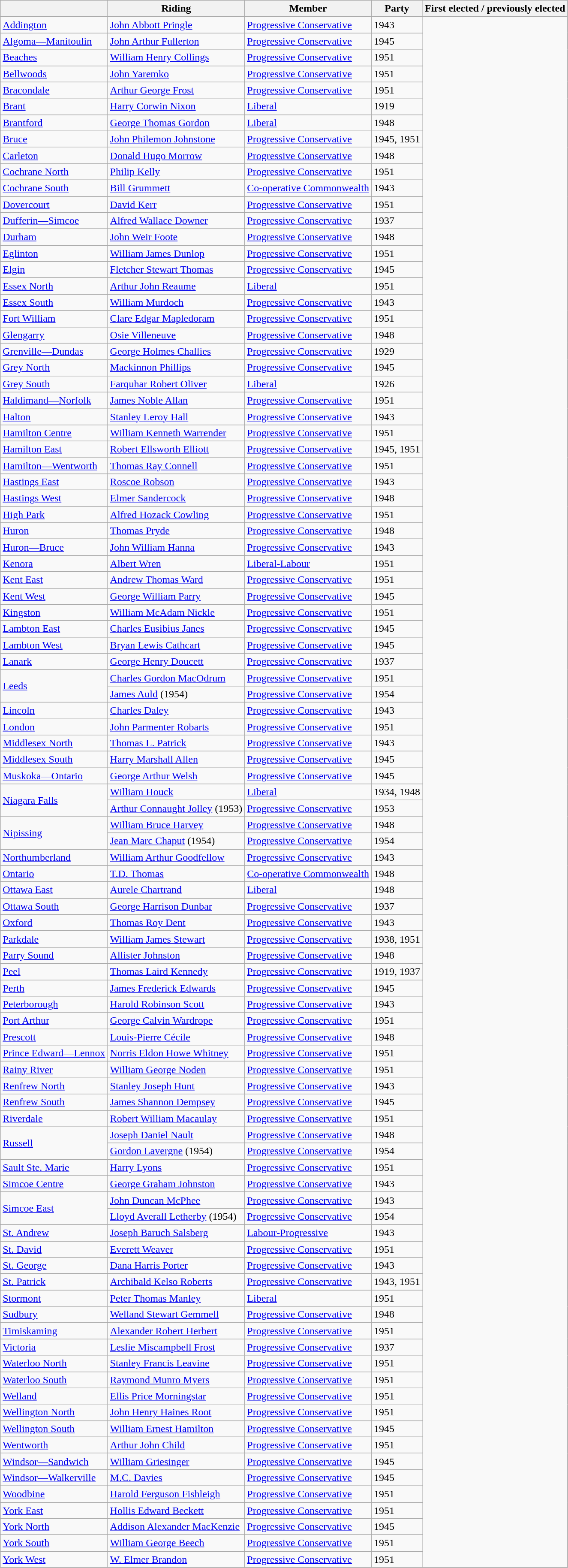<table class="wikitable sortable">
<tr>
<th></th>
<th>Riding</th>
<th>Member</th>
<th>Party</th>
<th>First elected / previously elected</th>
</tr>
<tr>
<td><a href='#'>Addington</a></td>
<td><a href='#'>John Abbott Pringle</a></td>
<td><a href='#'>Progressive Conservative</a></td>
<td>1943</td>
</tr>
<tr>
<td><a href='#'>Algoma—Manitoulin</a></td>
<td><a href='#'>John Arthur Fullerton</a></td>
<td><a href='#'>Progressive Conservative</a></td>
<td>1945</td>
</tr>
<tr>
<td><a href='#'>Beaches</a></td>
<td><a href='#'>William Henry Collings</a></td>
<td><a href='#'>Progressive Conservative</a></td>
<td>1951</td>
</tr>
<tr>
<td><a href='#'>Bellwoods</a></td>
<td><a href='#'>John Yaremko</a></td>
<td><a href='#'>Progressive Conservative</a></td>
<td>1951</td>
</tr>
<tr>
<td><a href='#'>Bracondale</a></td>
<td><a href='#'>Arthur George Frost</a></td>
<td><a href='#'>Progressive Conservative</a></td>
<td>1951</td>
</tr>
<tr>
<td><a href='#'>Brant</a></td>
<td><a href='#'>Harry Corwin Nixon</a></td>
<td><a href='#'>Liberal</a></td>
<td>1919</td>
</tr>
<tr>
<td><a href='#'>Brantford</a></td>
<td><a href='#'>George Thomas Gordon</a></td>
<td><a href='#'>Liberal</a></td>
<td>1948</td>
</tr>
<tr>
<td><a href='#'>Bruce</a></td>
<td><a href='#'>John Philemon Johnstone</a></td>
<td><a href='#'>Progressive Conservative</a></td>
<td>1945, 1951</td>
</tr>
<tr>
<td><a href='#'>Carleton</a></td>
<td><a href='#'>Donald Hugo Morrow</a></td>
<td><a href='#'>Progressive Conservative</a></td>
<td>1948</td>
</tr>
<tr>
<td><a href='#'>Cochrane North</a></td>
<td><a href='#'>Philip Kelly</a></td>
<td><a href='#'>Progressive Conservative</a></td>
<td>1951</td>
</tr>
<tr>
<td><a href='#'>Cochrane South</a></td>
<td><a href='#'>Bill Grummett</a></td>
<td><a href='#'>Co-operative Commonwealth</a></td>
<td>1943</td>
</tr>
<tr>
<td><a href='#'>Dovercourt</a></td>
<td><a href='#'>David Kerr</a></td>
<td><a href='#'>Progressive Conservative</a></td>
<td>1951</td>
</tr>
<tr>
<td><a href='#'>Dufferin—Simcoe</a></td>
<td><a href='#'>Alfred Wallace Downer</a></td>
<td><a href='#'>Progressive Conservative</a></td>
<td>1937</td>
</tr>
<tr>
<td><a href='#'>Durham</a></td>
<td><a href='#'>John Weir Foote</a></td>
<td><a href='#'>Progressive Conservative</a></td>
<td>1948</td>
</tr>
<tr>
<td><a href='#'>Eglinton</a></td>
<td><a href='#'>William James Dunlop</a></td>
<td><a href='#'>Progressive Conservative</a></td>
<td>1951</td>
</tr>
<tr>
<td><a href='#'>Elgin</a></td>
<td><a href='#'>Fletcher Stewart Thomas</a></td>
<td><a href='#'>Progressive Conservative</a></td>
<td>1945</td>
</tr>
<tr>
<td><a href='#'>Essex North</a></td>
<td><a href='#'>Arthur John Reaume</a></td>
<td><a href='#'>Liberal</a></td>
<td>1951</td>
</tr>
<tr>
<td><a href='#'>Essex South</a></td>
<td><a href='#'>William Murdoch</a></td>
<td><a href='#'>Progressive Conservative</a></td>
<td>1943</td>
</tr>
<tr>
<td><a href='#'>Fort William</a></td>
<td><a href='#'>Clare Edgar Mapledoram</a></td>
<td><a href='#'>Progressive Conservative</a></td>
<td>1951</td>
</tr>
<tr>
<td><a href='#'>Glengarry</a></td>
<td><a href='#'>Osie Villeneuve</a></td>
<td><a href='#'>Progressive Conservative</a></td>
<td>1948</td>
</tr>
<tr>
<td><a href='#'>Grenville—Dundas</a></td>
<td><a href='#'>George Holmes Challies</a></td>
<td><a href='#'>Progressive Conservative</a></td>
<td>1929</td>
</tr>
<tr>
<td><a href='#'>Grey North</a></td>
<td><a href='#'>Mackinnon Phillips</a></td>
<td><a href='#'>Progressive Conservative</a></td>
<td>1945</td>
</tr>
<tr>
<td><a href='#'>Grey South</a></td>
<td><a href='#'>Farquhar Robert Oliver</a></td>
<td><a href='#'>Liberal</a></td>
<td>1926</td>
</tr>
<tr>
<td><a href='#'>Haldimand—Norfolk</a></td>
<td><a href='#'>James Noble Allan</a></td>
<td><a href='#'>Progressive Conservative</a></td>
<td>1951</td>
</tr>
<tr>
<td><a href='#'>Halton</a></td>
<td><a href='#'>Stanley Leroy Hall</a></td>
<td><a href='#'>Progressive Conservative</a></td>
<td>1943</td>
</tr>
<tr>
<td><a href='#'>Hamilton Centre</a></td>
<td><a href='#'>William Kenneth Warrender</a></td>
<td><a href='#'>Progressive Conservative</a></td>
<td>1951</td>
</tr>
<tr>
<td><a href='#'>Hamilton East</a></td>
<td><a href='#'>Robert Ellsworth Elliott</a></td>
<td><a href='#'>Progressive Conservative</a></td>
<td>1945, 1951</td>
</tr>
<tr>
<td><a href='#'>Hamilton—Wentworth</a></td>
<td><a href='#'>Thomas Ray Connell</a></td>
<td><a href='#'>Progressive Conservative</a></td>
<td>1951</td>
</tr>
<tr>
<td><a href='#'>Hastings East</a></td>
<td><a href='#'>Roscoe Robson</a></td>
<td><a href='#'>Progressive Conservative</a></td>
<td>1943</td>
</tr>
<tr>
<td><a href='#'>Hastings West</a></td>
<td><a href='#'>Elmer Sandercock</a></td>
<td><a href='#'>Progressive Conservative</a></td>
<td>1948</td>
</tr>
<tr>
<td><a href='#'>High Park</a></td>
<td><a href='#'>Alfred Hozack Cowling</a></td>
<td><a href='#'>Progressive Conservative</a></td>
<td>1951</td>
</tr>
<tr>
<td><a href='#'>Huron</a></td>
<td><a href='#'>Thomas Pryde</a></td>
<td><a href='#'>Progressive Conservative</a></td>
<td>1948</td>
</tr>
<tr>
<td><a href='#'>Huron—Bruce</a></td>
<td><a href='#'>John William Hanna</a></td>
<td><a href='#'>Progressive Conservative</a></td>
<td>1943</td>
</tr>
<tr>
<td><a href='#'>Kenora</a></td>
<td><a href='#'>Albert Wren</a></td>
<td><a href='#'>Liberal-Labour</a></td>
<td>1951</td>
</tr>
<tr>
<td><a href='#'>Kent East</a></td>
<td><a href='#'>Andrew Thomas Ward</a></td>
<td><a href='#'>Progressive Conservative</a></td>
<td>1951</td>
</tr>
<tr>
<td><a href='#'>Kent West</a></td>
<td><a href='#'>George William Parry</a></td>
<td><a href='#'>Progressive Conservative</a></td>
<td>1945</td>
</tr>
<tr>
<td><a href='#'>Kingston</a></td>
<td><a href='#'>William McAdam Nickle</a></td>
<td><a href='#'>Progressive Conservative</a></td>
<td>1951</td>
</tr>
<tr>
<td><a href='#'>Lambton East</a></td>
<td><a href='#'>Charles Eusibius Janes</a></td>
<td><a href='#'>Progressive Conservative</a></td>
<td>1945</td>
</tr>
<tr>
<td><a href='#'>Lambton West</a></td>
<td><a href='#'>Bryan Lewis Cathcart</a></td>
<td><a href='#'>Progressive Conservative</a></td>
<td>1945</td>
</tr>
<tr>
<td><a href='#'>Lanark</a></td>
<td><a href='#'>George Henry Doucett</a></td>
<td><a href='#'>Progressive Conservative</a></td>
<td>1937</td>
</tr>
<tr>
<td rowspan="2"><a href='#'>Leeds</a></td>
<td><a href='#'>Charles Gordon MacOdrum</a></td>
<td><a href='#'>Progressive Conservative</a></td>
<td>1951</td>
</tr>
<tr>
<td><a href='#'>James Auld</a> (1954)</td>
<td><a href='#'>Progressive Conservative</a></td>
<td>1954</td>
</tr>
<tr>
<td><a href='#'>Lincoln</a></td>
<td><a href='#'>Charles Daley</a></td>
<td><a href='#'>Progressive Conservative</a></td>
<td>1943</td>
</tr>
<tr>
<td><a href='#'>London</a></td>
<td><a href='#'>John Parmenter Robarts</a></td>
<td><a href='#'>Progressive Conservative</a></td>
<td>1951</td>
</tr>
<tr>
<td><a href='#'>Middlesex North</a></td>
<td><a href='#'>Thomas L. Patrick</a></td>
<td><a href='#'>Progressive Conservative</a></td>
<td>1943</td>
</tr>
<tr>
<td><a href='#'>Middlesex South</a></td>
<td><a href='#'>Harry Marshall Allen</a></td>
<td><a href='#'>Progressive Conservative</a></td>
<td>1945</td>
</tr>
<tr>
<td><a href='#'>Muskoka—Ontario</a></td>
<td><a href='#'>George Arthur Welsh</a></td>
<td><a href='#'>Progressive Conservative</a></td>
<td>1945</td>
</tr>
<tr>
<td rowspan="2"><a href='#'>Niagara Falls</a></td>
<td><a href='#'>William Houck</a></td>
<td><a href='#'>Liberal</a></td>
<td>1934, 1948</td>
</tr>
<tr>
<td><a href='#'>Arthur Connaught Jolley</a> (1953)</td>
<td><a href='#'>Progressive Conservative</a></td>
<td>1953</td>
</tr>
<tr>
<td rowspan="2"><a href='#'>Nipissing</a></td>
<td><a href='#'>William Bruce Harvey</a></td>
<td><a href='#'>Progressive Conservative</a></td>
<td>1948</td>
</tr>
<tr>
<td><a href='#'>Jean Marc Chaput</a> (1954)</td>
<td><a href='#'>Progressive Conservative</a></td>
<td>1954</td>
</tr>
<tr>
<td><a href='#'>Northumberland</a></td>
<td><a href='#'>William Arthur Goodfellow</a></td>
<td><a href='#'>Progressive Conservative</a></td>
<td>1943</td>
</tr>
<tr>
<td><a href='#'>Ontario</a></td>
<td><a href='#'>T.D. Thomas</a></td>
<td><a href='#'>Co-operative Commonwealth</a></td>
<td>1948</td>
</tr>
<tr>
<td><a href='#'>Ottawa East</a></td>
<td><a href='#'>Aurele Chartrand</a></td>
<td><a href='#'>Liberal</a></td>
<td>1948</td>
</tr>
<tr>
<td><a href='#'>Ottawa South</a></td>
<td><a href='#'>George Harrison Dunbar</a></td>
<td><a href='#'>Progressive Conservative</a></td>
<td>1937</td>
</tr>
<tr>
<td><a href='#'>Oxford</a></td>
<td><a href='#'>Thomas Roy Dent</a></td>
<td><a href='#'>Progressive Conservative</a></td>
<td>1943</td>
</tr>
<tr>
<td><a href='#'>Parkdale</a></td>
<td><a href='#'>William James Stewart</a></td>
<td><a href='#'>Progressive Conservative</a></td>
<td>1938, 1951</td>
</tr>
<tr>
<td><a href='#'>Parry Sound</a></td>
<td><a href='#'>Allister Johnston</a></td>
<td><a href='#'>Progressive Conservative</a></td>
<td>1948</td>
</tr>
<tr>
<td><a href='#'>Peel</a></td>
<td><a href='#'>Thomas Laird Kennedy</a></td>
<td><a href='#'>Progressive Conservative</a></td>
<td>1919, 1937</td>
</tr>
<tr>
<td><a href='#'>Perth</a></td>
<td><a href='#'>James Frederick Edwards</a></td>
<td><a href='#'>Progressive Conservative</a></td>
<td>1945</td>
</tr>
<tr>
<td><a href='#'>Peterborough</a></td>
<td><a href='#'>Harold Robinson Scott</a></td>
<td><a href='#'>Progressive Conservative</a></td>
<td>1943</td>
</tr>
<tr>
<td><a href='#'>Port Arthur</a></td>
<td><a href='#'>George Calvin Wardrope</a></td>
<td><a href='#'>Progressive Conservative</a></td>
<td>1951</td>
</tr>
<tr>
<td><a href='#'>Prescott</a></td>
<td><a href='#'>Louis-Pierre Cécile</a></td>
<td><a href='#'>Progressive Conservative</a></td>
<td>1948</td>
</tr>
<tr>
<td><a href='#'>Prince Edward—Lennox</a></td>
<td><a href='#'>Norris Eldon Howe Whitney</a></td>
<td><a href='#'>Progressive Conservative</a></td>
<td>1951</td>
</tr>
<tr>
<td><a href='#'>Rainy River</a></td>
<td><a href='#'>William George Noden</a></td>
<td><a href='#'>Progressive Conservative</a></td>
<td>1951</td>
</tr>
<tr>
<td><a href='#'>Renfrew North</a></td>
<td><a href='#'>Stanley Joseph Hunt</a></td>
<td><a href='#'>Progressive Conservative</a></td>
<td>1943</td>
</tr>
<tr>
<td><a href='#'>Renfrew South</a></td>
<td><a href='#'>James Shannon Dempsey</a></td>
<td><a href='#'>Progressive Conservative</a></td>
<td>1945</td>
</tr>
<tr>
<td><a href='#'>Riverdale</a></td>
<td><a href='#'>Robert William Macaulay</a></td>
<td><a href='#'>Progressive Conservative</a></td>
<td>1951</td>
</tr>
<tr>
<td rowspan="2"><a href='#'>Russell</a></td>
<td><a href='#'>Joseph Daniel Nault</a></td>
<td><a href='#'>Progressive Conservative</a></td>
<td>1948</td>
</tr>
<tr>
<td><a href='#'>Gordon Lavergne</a> (1954)</td>
<td><a href='#'>Progressive Conservative</a></td>
<td>1954</td>
</tr>
<tr>
<td><a href='#'>Sault Ste. Marie</a></td>
<td><a href='#'>Harry Lyons</a></td>
<td><a href='#'>Progressive Conservative</a></td>
<td>1951</td>
</tr>
<tr>
<td><a href='#'>Simcoe Centre</a></td>
<td><a href='#'>George Graham Johnston</a></td>
<td><a href='#'>Progressive Conservative</a></td>
<td>1943</td>
</tr>
<tr>
<td rowspan="2"><a href='#'>Simcoe East</a></td>
<td><a href='#'>John Duncan McPhee</a></td>
<td><a href='#'>Progressive Conservative</a></td>
<td>1943</td>
</tr>
<tr>
<td><a href='#'>Lloyd Averall Letherby</a> (1954)</td>
<td><a href='#'>Progressive Conservative</a></td>
<td>1954</td>
</tr>
<tr>
<td><a href='#'>St. Andrew</a></td>
<td><a href='#'>Joseph Baruch Salsberg</a></td>
<td><a href='#'>Labour-Progressive</a></td>
<td>1943</td>
</tr>
<tr>
<td><a href='#'>St. David</a></td>
<td><a href='#'>Everett Weaver</a></td>
<td><a href='#'>Progressive Conservative</a></td>
<td>1951</td>
</tr>
<tr>
<td><a href='#'>St. George</a></td>
<td><a href='#'>Dana Harris Porter</a></td>
<td><a href='#'>Progressive Conservative</a></td>
<td>1943</td>
</tr>
<tr>
<td><a href='#'>St. Patrick</a></td>
<td><a href='#'>Archibald Kelso Roberts</a></td>
<td><a href='#'>Progressive Conservative</a></td>
<td>1943, 1951</td>
</tr>
<tr>
<td><a href='#'>Stormont</a></td>
<td><a href='#'>Peter Thomas Manley</a></td>
<td><a href='#'>Liberal</a></td>
<td>1951</td>
</tr>
<tr>
<td><a href='#'>Sudbury</a></td>
<td><a href='#'>Welland Stewart Gemmell</a></td>
<td><a href='#'>Progressive Conservative</a></td>
<td>1948</td>
</tr>
<tr>
<td><a href='#'>Timiskaming</a></td>
<td><a href='#'>Alexander Robert Herbert</a></td>
<td><a href='#'>Progressive Conservative</a></td>
<td>1951</td>
</tr>
<tr>
<td><a href='#'>Victoria</a></td>
<td><a href='#'>Leslie Miscampbell Frost</a></td>
<td><a href='#'>Progressive Conservative</a></td>
<td>1937</td>
</tr>
<tr>
<td><a href='#'>Waterloo North</a></td>
<td><a href='#'>Stanley Francis Leavine</a></td>
<td><a href='#'>Progressive Conservative</a></td>
<td>1951</td>
</tr>
<tr>
<td><a href='#'>Waterloo South</a></td>
<td><a href='#'>Raymond Munro Myers</a></td>
<td><a href='#'>Progressive Conservative</a></td>
<td>1951</td>
</tr>
<tr>
<td><a href='#'>Welland</a></td>
<td><a href='#'>Ellis Price Morningstar</a></td>
<td><a href='#'>Progressive Conservative</a></td>
<td>1951</td>
</tr>
<tr>
<td><a href='#'>Wellington North</a></td>
<td><a href='#'>John Henry Haines Root</a></td>
<td><a href='#'>Progressive Conservative</a></td>
<td>1951</td>
</tr>
<tr>
<td><a href='#'>Wellington South</a></td>
<td><a href='#'>William Ernest Hamilton</a></td>
<td><a href='#'>Progressive Conservative</a></td>
<td>1945</td>
</tr>
<tr>
<td><a href='#'>Wentworth</a></td>
<td><a href='#'>Arthur John Child</a></td>
<td><a href='#'>Progressive Conservative</a></td>
<td>1951</td>
</tr>
<tr>
<td><a href='#'>Windsor—Sandwich</a></td>
<td><a href='#'>William Griesinger</a></td>
<td><a href='#'>Progressive Conservative</a></td>
<td>1945</td>
</tr>
<tr>
<td><a href='#'>Windsor—Walkerville</a></td>
<td><a href='#'>M.C. Davies</a></td>
<td><a href='#'>Progressive Conservative</a></td>
<td>1945</td>
</tr>
<tr>
<td><a href='#'>Woodbine</a></td>
<td><a href='#'>Harold Ferguson Fishleigh</a></td>
<td><a href='#'>Progressive Conservative</a></td>
<td>1951</td>
</tr>
<tr>
<td><a href='#'>York East</a></td>
<td><a href='#'>Hollis Edward Beckett</a></td>
<td><a href='#'>Progressive Conservative</a></td>
<td>1951</td>
</tr>
<tr>
<td><a href='#'>York North</a></td>
<td><a href='#'>Addison Alexander MacKenzie</a></td>
<td><a href='#'>Progressive Conservative</a></td>
<td>1945</td>
</tr>
<tr>
<td><a href='#'>York South</a></td>
<td><a href='#'>William George Beech</a></td>
<td><a href='#'>Progressive Conservative</a></td>
<td>1951</td>
</tr>
<tr>
<td><a href='#'>York West</a></td>
<td><a href='#'>W. Elmer Brandon</a></td>
<td><a href='#'>Progressive Conservative</a></td>
<td>1951</td>
</tr>
</table>
